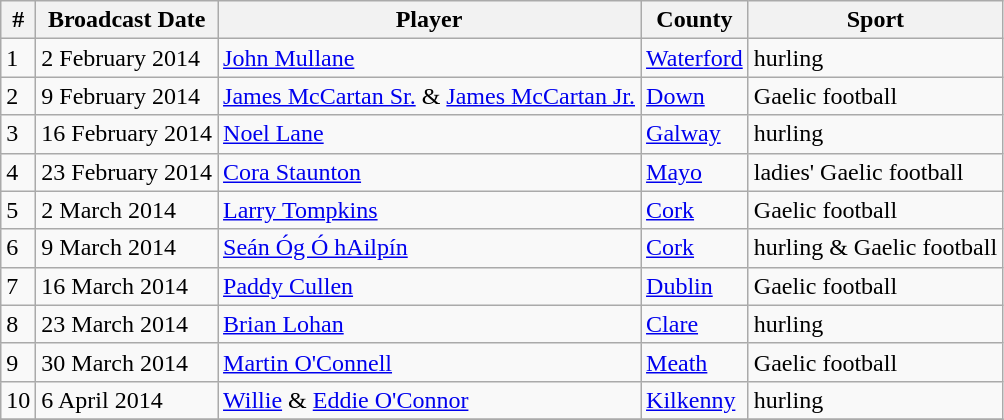<table class="wikitable">
<tr>
<th>#</th>
<th>Broadcast Date</th>
<th>Player</th>
<th>County</th>
<th>Sport</th>
</tr>
<tr>
<td>1</td>
<td>2 February 2014</td>
<td><a href='#'>John Mullane</a></td>
<td><a href='#'>Waterford</a></td>
<td>hurling</td>
</tr>
<tr>
<td>2</td>
<td>9 February 2014</td>
<td><a href='#'>James McCartan Sr.</a> & <a href='#'>James McCartan Jr.</a></td>
<td><a href='#'>Down</a></td>
<td>Gaelic football</td>
</tr>
<tr>
<td>3</td>
<td>16 February 2014</td>
<td><a href='#'>Noel Lane</a></td>
<td><a href='#'>Galway</a></td>
<td>hurling</td>
</tr>
<tr>
<td>4</td>
<td>23 February 2014</td>
<td><a href='#'>Cora Staunton</a></td>
<td><a href='#'>Mayo</a></td>
<td>ladies' Gaelic football</td>
</tr>
<tr>
<td>5</td>
<td>2 March 2014</td>
<td><a href='#'>Larry Tompkins</a></td>
<td><a href='#'>Cork</a></td>
<td>Gaelic football</td>
</tr>
<tr>
<td>6</td>
<td>9 March 2014</td>
<td><a href='#'>Seán Óg Ó hAilpín</a></td>
<td><a href='#'>Cork</a></td>
<td>hurling & Gaelic football</td>
</tr>
<tr>
<td>7</td>
<td>16 March 2014</td>
<td><a href='#'>Paddy Cullen</a></td>
<td><a href='#'>Dublin</a></td>
<td>Gaelic football</td>
</tr>
<tr>
<td>8</td>
<td>23 March 2014</td>
<td><a href='#'>Brian Lohan</a></td>
<td><a href='#'>Clare</a></td>
<td>hurling</td>
</tr>
<tr>
<td>9</td>
<td>30 March 2014</td>
<td><a href='#'>Martin O'Connell</a></td>
<td><a href='#'>Meath</a></td>
<td>Gaelic football</td>
</tr>
<tr>
<td>10</td>
<td>6 April 2014</td>
<td><a href='#'>Willie</a> & <a href='#'>Eddie O'Connor</a></td>
<td><a href='#'>Kilkenny</a></td>
<td>hurling</td>
</tr>
<tr>
</tr>
</table>
